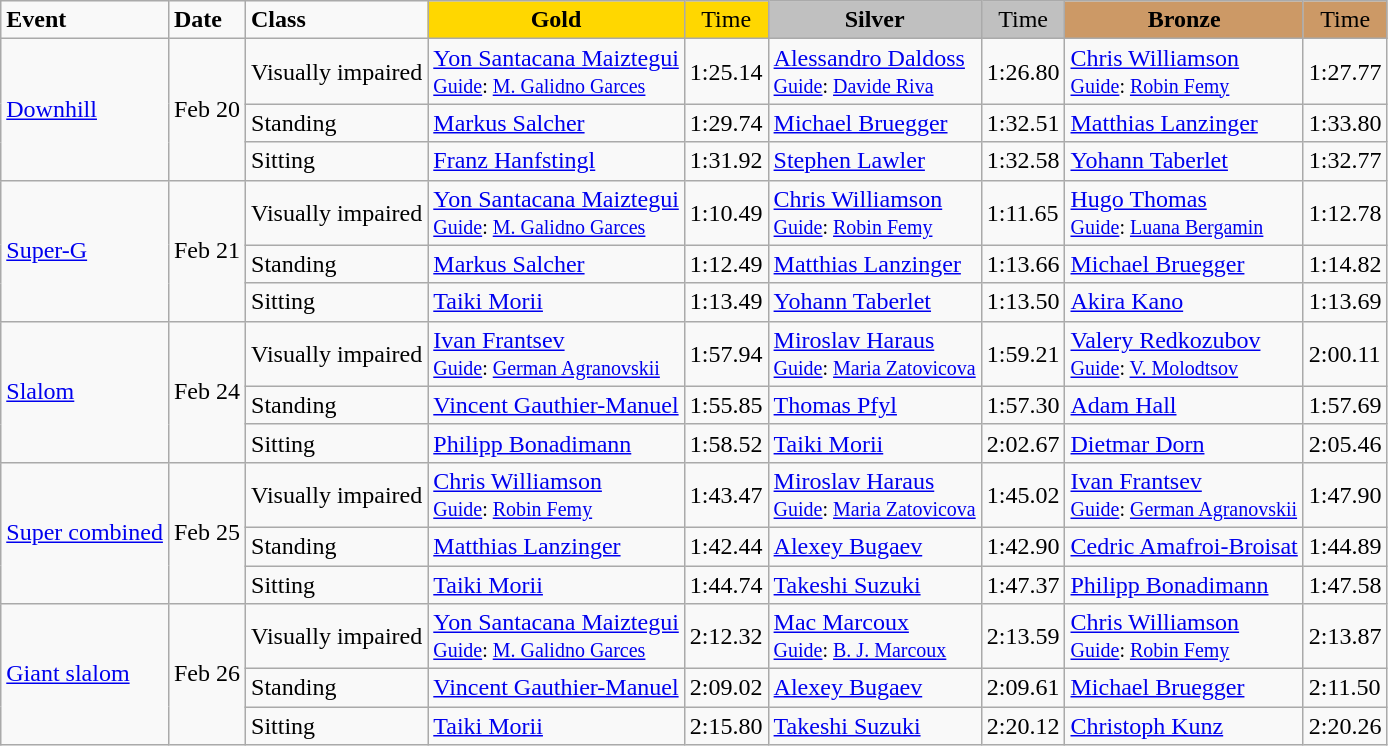<table class="wikitable">
<tr>
<td><strong>Event</strong></td>
<td><strong>Date</strong></td>
<td><strong>Class</strong></td>
<td style="text-align:center;background-color:gold;"><strong>Gold</strong></td>
<td style="text-align:center;background-color:gold;">Time</td>
<td style="text-align:center;background-color:silver;"><strong>Silver</strong></td>
<td style="text-align:center;background-color:silver;">Time</td>
<td style="text-align:center;background-color:#CC9966;"><strong>Bronze</strong></td>
<td style="text-align:center;background-color:#CC9966;">Time</td>
</tr>
<tr>
<td rowspan="3"><a href='#'>Downhill</a></td>
<td rowspan="3">Feb 20</td>
<td>Visually impaired</td>
<td><a href='#'>Yon Santacana Maiztegui</a><br><small><a href='#'>Guide</a>: <a href='#'>M. Galidno Garces </a></small><br><small></small></td>
<td>1:25.14</td>
<td><a href='#'>Alessandro Daldoss</a><br><small><a href='#'>Guide</a>: <a href='#'>Davide Riva</a></small><br><small></small></td>
<td>1:26.80</td>
<td><a href='#'>Chris Williamson</a><br><small><a href='#'>Guide</a>: <a href='#'>Robin Femy</a></small><br><small></small></td>
<td>1:27.77</td>
</tr>
<tr>
<td>Standing</td>
<td><a href='#'>Markus Salcher</a><br><small></small></td>
<td>1:29.74</td>
<td><a href='#'>Michael Bruegger</a><br><small></small></td>
<td>1:32.51</td>
<td><a href='#'>Matthias Lanzinger</a><br><small></small></td>
<td>1:33.80</td>
</tr>
<tr>
<td>Sitting</td>
<td><a href='#'>Franz Hanfstingl</a><br><small></small></td>
<td>1:31.92</td>
<td><a href='#'>Stephen Lawler</a><br><small></small></td>
<td>1:32.58</td>
<td><a href='#'>Yohann Taberlet</a><br><small></small></td>
<td>1:32.77</td>
</tr>
<tr>
<td rowspan="3"><a href='#'>Super-G</a></td>
<td rowspan="3">Feb 21</td>
<td>Visually impaired</td>
<td><a href='#'>Yon Santacana Maiztegui</a><br><small><a href='#'>Guide</a>: <a href='#'>M. Galidno Garces </a></small><br><small></small></td>
<td>1:10.49</td>
<td><a href='#'>Chris Williamson</a><br><small><a href='#'>Guide</a>: <a href='#'>Robin Femy</a></small><br><small></small></td>
<td>1:11.65</td>
<td><a href='#'>Hugo Thomas</a><br><small><a href='#'>Guide</a>: <a href='#'>Luana Bergamin</a></small><br><small></small></td>
<td>1:12.78</td>
</tr>
<tr>
<td>Standing</td>
<td><a href='#'>Markus Salcher</a><br><small></small></td>
<td>1:12.49</td>
<td><a href='#'>Matthias Lanzinger</a><br><small></small></td>
<td>1:13.66</td>
<td><a href='#'>Michael Bruegger</a><br><small></small></td>
<td>1:14.82</td>
</tr>
<tr>
<td>Sitting</td>
<td><a href='#'>Taiki Morii</a><br><small></small></td>
<td>1:13.49</td>
<td><a href='#'>Yohann Taberlet</a><br><small></small></td>
<td>1:13.50</td>
<td><a href='#'>Akira Kano</a><br><small></small></td>
<td>1:13.69</td>
</tr>
<tr>
<td rowspan="3"><a href='#'>Slalom</a></td>
<td rowspan="3">Feb 24</td>
<td>Visually impaired</td>
<td><a href='#'>Ivan Frantsev</a><br><small><a href='#'>Guide</a>: <a href='#'>German Agranovskii</a></small><br><small></small></td>
<td>1:57.94</td>
<td><a href='#'>Miroslav Haraus</a><br><small><a href='#'>Guide</a>: <a href='#'>Maria Zatovicova</a></small><br><small></small></td>
<td>1:59.21</td>
<td><a href='#'>Valery Redkozubov</a><br><small><a href='#'>Guide</a>: <a href='#'>V. Molodtsov</a></small><br><small></small></td>
<td>2:00.11</td>
</tr>
<tr>
<td>Standing</td>
<td><a href='#'>Vincent Gauthier-Manuel</a><br><small></small></td>
<td>1:55.85</td>
<td><a href='#'>Thomas Pfyl</a><br><small></small></td>
<td>1:57.30</td>
<td><a href='#'>Adam Hall</a><br><small></small></td>
<td>1:57.69</td>
</tr>
<tr>
<td>Sitting</td>
<td><a href='#'>Philipp Bonadimann</a><br><small></small></td>
<td>1:58.52</td>
<td><a href='#'>Taiki Morii</a><br><small></small></td>
<td>2:02.67</td>
<td><a href='#'>Dietmar Dorn</a><br><small></small></td>
<td>2:05.46</td>
</tr>
<tr>
<td rowspan="3"><a href='#'>Super combined</a></td>
<td rowspan="3">Feb 25</td>
<td>Visually impaired</td>
<td><a href='#'>Chris Williamson</a><br><small><a href='#'>Guide</a>: <a href='#'>Robin Femy</a></small><br><small></small></td>
<td>1:43.47</td>
<td><a href='#'>Miroslav Haraus</a><br><small><a href='#'>Guide</a>: <a href='#'>Maria Zatovicova</a></small><br><small></small></td>
<td>1:45.02</td>
<td><a href='#'>Ivan Frantsev</a><br><small><a href='#'>Guide</a>: <a href='#'>German Agranovskii</a></small><br><small></small></td>
<td>1:47.90</td>
</tr>
<tr>
<td>Standing</td>
<td><a href='#'>Matthias Lanzinger</a><br><small></small></td>
<td>1:42.44</td>
<td><a href='#'>Alexey Bugaev</a><br><small></small></td>
<td>1:42.90</td>
<td><a href='#'>Cedric Amafroi-Broisat</a><br><small></small></td>
<td>1:44.89</td>
</tr>
<tr>
<td>Sitting</td>
<td><a href='#'>Taiki Morii</a><br><small></small></td>
<td>1:44.74</td>
<td><a href='#'>Takeshi Suzuki</a><br><small></small></td>
<td>1:47.37</td>
<td><a href='#'>Philipp Bonadimann</a><br><small></small></td>
<td>1:47.58</td>
</tr>
<tr>
<td rowspan="3"><a href='#'>Giant slalom</a></td>
<td rowspan="3">Feb 26</td>
<td>Visually impaired</td>
<td><a href='#'>Yon Santacana Maiztegui</a><br><small><a href='#'>Guide</a>: <a href='#'>M. Galidno Garces </a></small><br><small></small></td>
<td>2:12.32</td>
<td><a href='#'>Mac Marcoux</a><br><small><a href='#'>Guide</a>: <a href='#'>B. J. Marcoux</a></small><br><small></small></td>
<td>2:13.59</td>
<td><a href='#'>Chris Williamson</a><br><small><a href='#'>Guide</a>: <a href='#'>Robin Femy</a></small><br><small></small></td>
<td>2:13.87</td>
</tr>
<tr>
<td>Standing</td>
<td><a href='#'>Vincent Gauthier-Manuel</a><br><small></small></td>
<td>2:09.02</td>
<td><a href='#'>Alexey Bugaev</a><br><small></small></td>
<td>2:09.61</td>
<td><a href='#'>Michael Bruegger</a><br><small></small></td>
<td>2:11.50</td>
</tr>
<tr>
<td>Sitting</td>
<td><a href='#'>Taiki Morii</a><br><small></small></td>
<td>2:15.80</td>
<td><a href='#'>Takeshi Suzuki</a><br><small></small></td>
<td>2:20.12</td>
<td><a href='#'>Christoph Kunz</a><br><small></small></td>
<td>2:20.26</td>
</tr>
</table>
